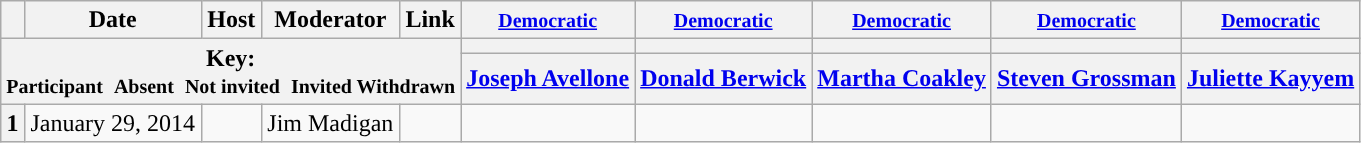<table class="wikitable" style="text-align:center;">
<tr>
<th scope="col"></th>
<th scope="col">Date</th>
<th scope="col">Host</th>
<th scope="col">Moderator</th>
<th scope="col">Link</th>
<th scope="col"><small><a href='#'>Democratic</a></small></th>
<th scope="col"><small><a href='#'>Democratic</a></small></th>
<th scope="col"><small><a href='#'>Democratic</a></small></th>
<th scope="col"><small><a href='#'>Democratic</a></small></th>
<th scope="col"><small><a href='#'>Democratic</a></small></th>
</tr>
<tr>
<th colspan="5" rowspan="2">Key:<br> <small>Participant </small>  <small>Absent </small>  <small>Not invited </small>  <small>Invited  Withdrawn</small></th>
<th scope="col" style="background:"></th>
<th scope="col" style="background:"></th>
<th scope="col" style="background:"></th>
<th scope="col" style="background:"></th>
<th scope="col" style="background:"></th>
</tr>
<tr>
<th scope="col"><a href='#'>Joseph Avellone</a></th>
<th scope="col"><a href='#'>Donald Berwick</a></th>
<th scope="col"><a href='#'>Martha Coakley</a></th>
<th scope="col"><a href='#'>Steven Grossman</a></th>
<th scope="col"><a href='#'>Juliette Kayyem</a></th>
</tr>
<tr>
<th>1</th>
<td style="white-space:nowrap;">January 29, 2014</td>
<td style="white-space:nowrap;"></td>
<td style="white-space:nowrap;">Jim Madigan</td>
<td style="white-space:nowrap;"></td>
<td></td>
<td></td>
<td></td>
<td></td>
<td></td>
</tr>
</table>
